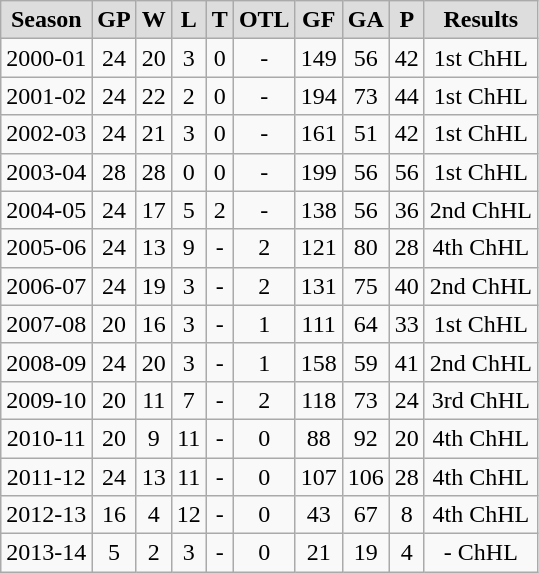<table class="wikitable">
<tr align="center"  bgcolor="#dddddd">
<td><strong>Season</strong></td>
<td><strong>GP</strong></td>
<td><strong>W</strong></td>
<td><strong>L</strong></td>
<td><strong>T</strong></td>
<td><strong>OTL</strong></td>
<td><strong>GF</strong></td>
<td><strong>GA</strong></td>
<td><strong>P</strong></td>
<td><strong>Results</strong></td>
</tr>
<tr align="center">
<td>2000-01</td>
<td>24</td>
<td>20</td>
<td>3</td>
<td>0</td>
<td>-</td>
<td>149</td>
<td>56</td>
<td>42</td>
<td>1st ChHL</td>
</tr>
<tr align="center">
<td>2001-02</td>
<td>24</td>
<td>22</td>
<td>2</td>
<td>0</td>
<td>-</td>
<td>194</td>
<td>73</td>
<td>44</td>
<td>1st ChHL</td>
</tr>
<tr align="center">
<td>2002-03</td>
<td>24</td>
<td>21</td>
<td>3</td>
<td>0</td>
<td>-</td>
<td>161</td>
<td>51</td>
<td>42</td>
<td>1st ChHL</td>
</tr>
<tr align="center">
<td>2003-04</td>
<td>28</td>
<td>28</td>
<td>0</td>
<td>0</td>
<td>-</td>
<td>199</td>
<td>56</td>
<td>56</td>
<td>1st ChHL</td>
</tr>
<tr align="center">
<td>2004-05</td>
<td>24</td>
<td>17</td>
<td>5</td>
<td>2</td>
<td>-</td>
<td>138</td>
<td>56</td>
<td>36</td>
<td>2nd ChHL</td>
</tr>
<tr align="center">
<td>2005-06</td>
<td>24</td>
<td>13</td>
<td>9</td>
<td>-</td>
<td>2</td>
<td>121</td>
<td>80</td>
<td>28</td>
<td>4th ChHL</td>
</tr>
<tr align="center">
<td>2006-07</td>
<td>24</td>
<td>19</td>
<td>3</td>
<td>-</td>
<td>2</td>
<td>131</td>
<td>75</td>
<td>40</td>
<td>2nd ChHL</td>
</tr>
<tr align="center">
<td>2007-08</td>
<td>20</td>
<td>16</td>
<td>3</td>
<td>-</td>
<td>1</td>
<td>111</td>
<td>64</td>
<td>33</td>
<td>1st ChHL</td>
</tr>
<tr align="center">
<td>2008-09</td>
<td>24</td>
<td>20</td>
<td>3</td>
<td>-</td>
<td>1</td>
<td>158</td>
<td>59</td>
<td>41</td>
<td>2nd ChHL</td>
</tr>
<tr align="center">
<td>2009-10</td>
<td>20</td>
<td>11</td>
<td>7</td>
<td>-</td>
<td>2</td>
<td>118</td>
<td>73</td>
<td>24</td>
<td>3rd ChHL</td>
</tr>
<tr align="center">
<td>2010-11</td>
<td>20</td>
<td>9</td>
<td>11</td>
<td>-</td>
<td>0</td>
<td>88</td>
<td>92</td>
<td>20</td>
<td>4th ChHL</td>
</tr>
<tr align="center">
<td>2011-12</td>
<td>24</td>
<td>13</td>
<td>11</td>
<td>-</td>
<td>0</td>
<td>107</td>
<td>106</td>
<td>28</td>
<td>4th ChHL</td>
</tr>
<tr align="center">
<td>2012-13</td>
<td>16</td>
<td>4</td>
<td>12</td>
<td>-</td>
<td>0</td>
<td>43</td>
<td>67</td>
<td>8</td>
<td>4th ChHL</td>
</tr>
<tr align="center">
<td>2013-14</td>
<td>5</td>
<td>2</td>
<td>3</td>
<td>-</td>
<td>0</td>
<td>21</td>
<td>19</td>
<td>4</td>
<td>- ChHL</td>
</tr>
</table>
